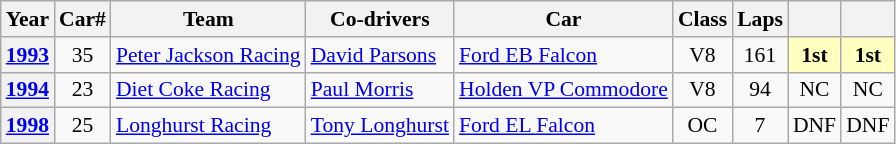<table class="wikitable" style="text-align:center; font-size:90%">
<tr>
<th>Year</th>
<th>Car#</th>
<th>Team</th>
<th>Co-drivers</th>
<th>Car</th>
<th>Class</th>
<th>Laps</th>
<th></th>
<th></th>
</tr>
<tr>
<th><a href='#'>1993</a></th>
<td>35</td>
<td align="left"nowrap> <a href='#'>Peter Jackson Racing</a></td>
<td align="left"nowrap> <a href='#'>David Parsons</a></td>
<td align="left"nowrap><a href='#'>Ford EB Falcon</a></td>
<td>V8</td>
<td>161</td>
<td style="background:#FFFFBF;"><strong>1st</strong></td>
<td style="background:#FFFFBF;"><strong>1st</strong></td>
</tr>
<tr>
<th><a href='#'>1994</a></th>
<td>23</td>
<td align="left"nowrap> <a href='#'>Diet Coke Racing</a></td>
<td align="left"nowrap> <a href='#'>Paul Morris</a></td>
<td align="left"nowrap><a href='#'>Holden VP Commodore</a></td>
<td>V8</td>
<td>94</td>
<td>NC</td>
<td>NC</td>
</tr>
<tr>
<th><a href='#'>1998</a></th>
<td>25</td>
<td align="left"nowrap> <a href='#'>Longhurst Racing</a></td>
<td align="left"nowrap> <a href='#'>Tony Longhurst</a></td>
<td align="left"nowrap><a href='#'>Ford EL Falcon</a></td>
<td>OC</td>
<td>7</td>
<td>DNF</td>
<td>DNF</td>
</tr>
</table>
